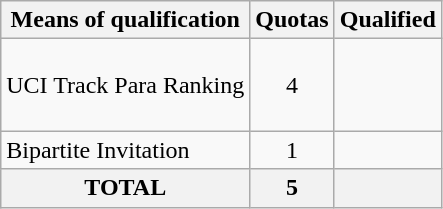<table class="wikitable">
<tr>
<th>Means of qualification</th>
<th>Quotas</th>
<th>Qualified</th>
</tr>
<tr>
<td>UCI Track Para Ranking</td>
<td align=center>4</td>
<td><br><br><br></td>
</tr>
<tr>
<td>Bipartite Invitation</td>
<td align=center>1</td>
<td></td>
</tr>
<tr>
<th>TOTAL</th>
<th>5</th>
<th></th>
</tr>
</table>
